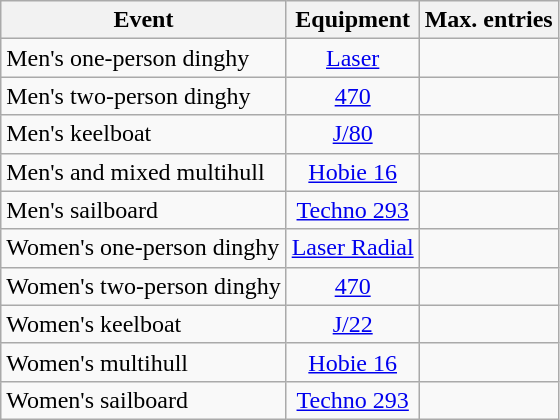<table class=wikitable>
<tr>
<th>Event</th>
<th>Equipment</th>
<th>Max. entries</th>
</tr>
<tr>
<td>Men's one-person dinghy</td>
<td align=center><a href='#'>Laser</a></td>
<td></td>
</tr>
<tr>
<td>Men's two-person dinghy</td>
<td align=center><a href='#'>470</a></td>
<td></td>
</tr>
<tr>
<td>Men's keelboat</td>
<td align=center><a href='#'>J/80</a></td>
<td></td>
</tr>
<tr>
<td>Men's and mixed multihull</td>
<td align=center><a href='#'>Hobie 16</a></td>
<td></td>
</tr>
<tr>
<td>Men's sailboard</td>
<td align=center><a href='#'>Techno 293</a></td>
<td></td>
</tr>
<tr>
<td>Women's one-person dinghy</td>
<td align=center><a href='#'>Laser Radial</a></td>
<td></td>
</tr>
<tr>
<td>Women's two-person dinghy</td>
<td align=center><a href='#'>470</a></td>
<td></td>
</tr>
<tr>
<td>Women's keelboat</td>
<td align=center><a href='#'>J/22</a></td>
<td></td>
</tr>
<tr>
<td>Women's multihull</td>
<td align=center><a href='#'>Hobie 16</a></td>
<td></td>
</tr>
<tr>
<td>Women's sailboard</td>
<td align=center><a href='#'>Techno 293</a></td>
<td></td>
</tr>
</table>
